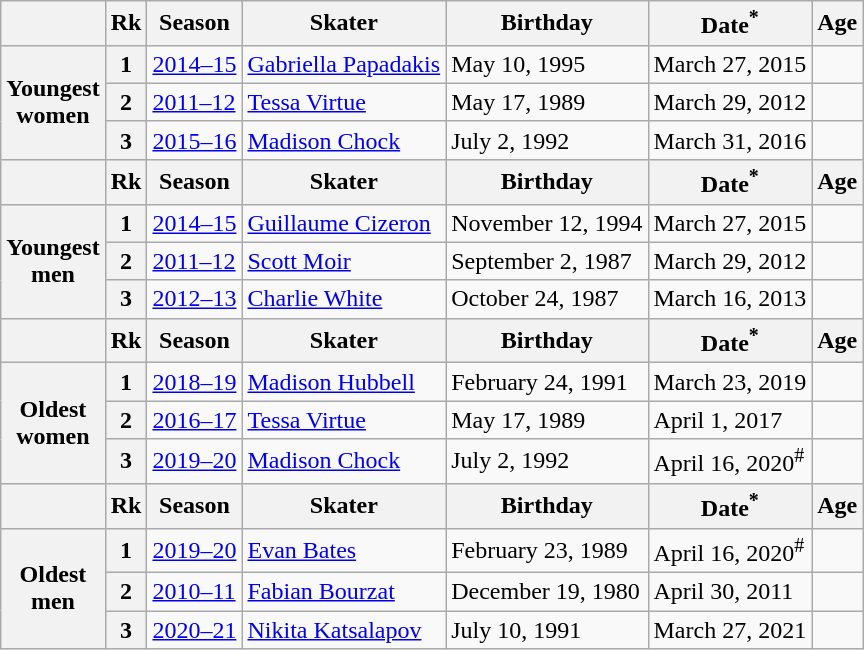<table class="wikitable">
<tr>
<th></th>
<th>Rk</th>
<th>Season</th>
<th>Skater</th>
<th>Birthday</th>
<th>Date<sup>*</sup></th>
<th>Age</th>
</tr>
<tr>
<th rowspan="3">Youngest<br>women</th>
<th>1</th>
<td><a href='#'>2014–15</a></td>
<td> <a href='#'>Gabriella Papadakis</a></td>
<td>May 10, 1995</td>
<td>March 27, 2015</td>
<td></td>
</tr>
<tr>
<th>2</th>
<td><a href='#'>2011–12</a></td>
<td> <a href='#'>Tessa Virtue</a></td>
<td>May 17, 1989</td>
<td>March 29, 2012</td>
<td></td>
</tr>
<tr>
<th>3</th>
<td><a href='#'>2015–16</a></td>
<td> <a href='#'>Madison Chock</a></td>
<td>July 2, 1992</td>
<td>March 31, 2016</td>
<td></td>
</tr>
<tr>
<th></th>
<th>Rk</th>
<th>Season</th>
<th>Skater</th>
<th>Birthday</th>
<th>Date<sup>*</sup></th>
<th>Age</th>
</tr>
<tr>
<th rowspan="3">Youngest<br>men</th>
<th>1</th>
<td><a href='#'>2014–15</a></td>
<td> <a href='#'>Guillaume Cizeron</a></td>
<td>November 12, 1994</td>
<td>March 27, 2015</td>
<td></td>
</tr>
<tr>
<th>2</th>
<td><a href='#'>2011–12</a></td>
<td> <a href='#'>Scott Moir</a></td>
<td>September 2, 1987</td>
<td>March 29, 2012</td>
<td></td>
</tr>
<tr>
<th>3</th>
<td><a href='#'>2012–13</a></td>
<td> <a href='#'>Charlie White</a></td>
<td>October 24, 1987</td>
<td>March 16, 2013</td>
<td></td>
</tr>
<tr>
<th></th>
<th>Rk</th>
<th>Season</th>
<th>Skater</th>
<th>Birthday</th>
<th>Date<sup>*</sup></th>
<th>Age</th>
</tr>
<tr>
<th rowspan="3">Oldest<br>women</th>
<th>1</th>
<td><a href='#'>2018–19</a></td>
<td> <a href='#'>Madison Hubbell</a></td>
<td>February 24, 1991</td>
<td>March 23, 2019</td>
<td></td>
</tr>
<tr>
<th>2</th>
<td><a href='#'>2016–17</a></td>
<td> <a href='#'>Tessa Virtue</a></td>
<td>May 17, 1989</td>
<td>April 1, 2017</td>
<td></td>
</tr>
<tr>
<th>3</th>
<td><a href='#'>2019–20</a></td>
<td> <a href='#'>Madison Chock</a></td>
<td>July 2, 1992</td>
<td>April 16, 2020<sup>#</sup></td>
<td></td>
</tr>
<tr>
<th></th>
<th>Rk</th>
<th>Season</th>
<th>Skater</th>
<th>Birthday</th>
<th>Date<sup>*</sup></th>
<th>Age</th>
</tr>
<tr>
<th rowspan="3">Oldest<br>men</th>
<th>1</th>
<td><a href='#'>2019–20</a></td>
<td> <a href='#'>Evan Bates</a></td>
<td>February 23, 1989</td>
<td>April 16, 2020<sup>#</sup></td>
<td></td>
</tr>
<tr>
<th>2</th>
<td><a href='#'>2010–11</a></td>
<td> <a href='#'>Fabian Bourzat</a></td>
<td>December 19, 1980</td>
<td>April 30, 2011</td>
<td></td>
</tr>
<tr>
<th>3</th>
<td><a href='#'>2020–21</a></td>
<td> <a href='#'>Nikita Katsalapov</a></td>
<td>July 10, 1991</td>
<td>March 27, 2021</td>
<td></td>
</tr>
</table>
